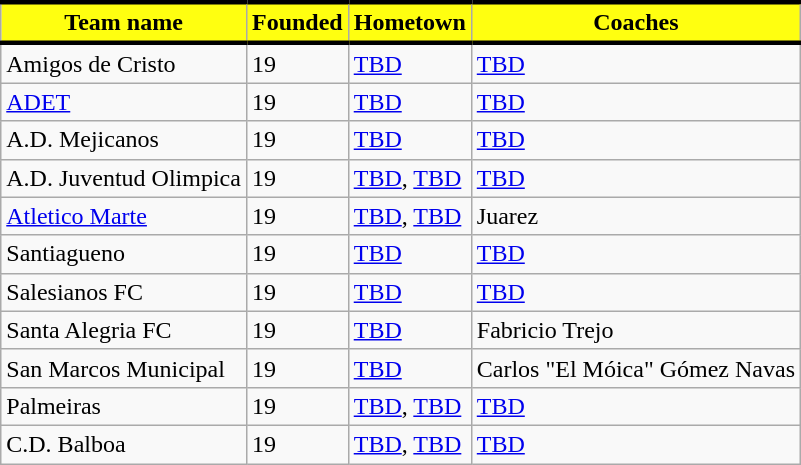<table class="wikitable">
<tr>
<th style="background:#FFFF10; color:black; border-top:black 3px solid; border-bottom:black 3px solid;">Team name</th>
<th style="background:#FFFF10; color:black; border-top:black 3px solid; border-bottom:black 3px solid;">Founded</th>
<th style="background:#FFFF10; color:black; border-top:black 3px solid; border-bottom:black 3px solid;">Hometown</th>
<th style="background:#FFFF10; color:black; border-top:black 3px solid; border-bottom:black 3px solid;">Coaches</th>
</tr>
<tr>
<td>Amigos de Cristo</td>
<td>19</td>
<td> <a href='#'>TBD</a></td>
<td> <a href='#'>TBD</a></td>
</tr>
<tr>
<td><a href='#'>ADET</a></td>
<td>19</td>
<td> <a href='#'>TBD</a></td>
<td> <a href='#'>TBD</a></td>
</tr>
<tr>
<td>A.D. Mejicanos</td>
<td>19</td>
<td> <a href='#'>TBD</a></td>
<td> <a href='#'>TBD</a></td>
</tr>
<tr>
<td>A.D. Juventud Olimpica</td>
<td>19</td>
<td> <a href='#'>TBD</a>, <a href='#'>TBD</a></td>
<td> <a href='#'>TBD</a></td>
</tr>
<tr>
<td><a href='#'>Atletico Marte</a></td>
<td>19</td>
<td> <a href='#'>TBD</a>, <a href='#'>TBD</a></td>
<td> Juarez</td>
</tr>
<tr>
<td>Santiagueno</td>
<td>19</td>
<td> <a href='#'>TBD</a></td>
<td> <a href='#'>TBD</a></td>
</tr>
<tr>
<td>Salesianos FC</td>
<td>19</td>
<td> <a href='#'>TBD</a></td>
<td> <a href='#'>TBD</a></td>
</tr>
<tr>
<td>Santa Alegria FC</td>
<td>19</td>
<td> <a href='#'>TBD</a></td>
<td> Fabricio Trejo</td>
</tr>
<tr>
<td>San Marcos Municipal</td>
<td>19</td>
<td> <a href='#'>TBD</a></td>
<td> Carlos "El Móica" Gómez Navas</td>
</tr>
<tr>
<td>Palmeiras</td>
<td>19</td>
<td> <a href='#'>TBD</a>, <a href='#'>TBD</a></td>
<td> <a href='#'>TBD</a></td>
</tr>
<tr>
<td>C.D. Balboa</td>
<td>19</td>
<td> <a href='#'>TBD</a>, <a href='#'>TBD</a></td>
<td> <a href='#'>TBD</a></td>
</tr>
</table>
